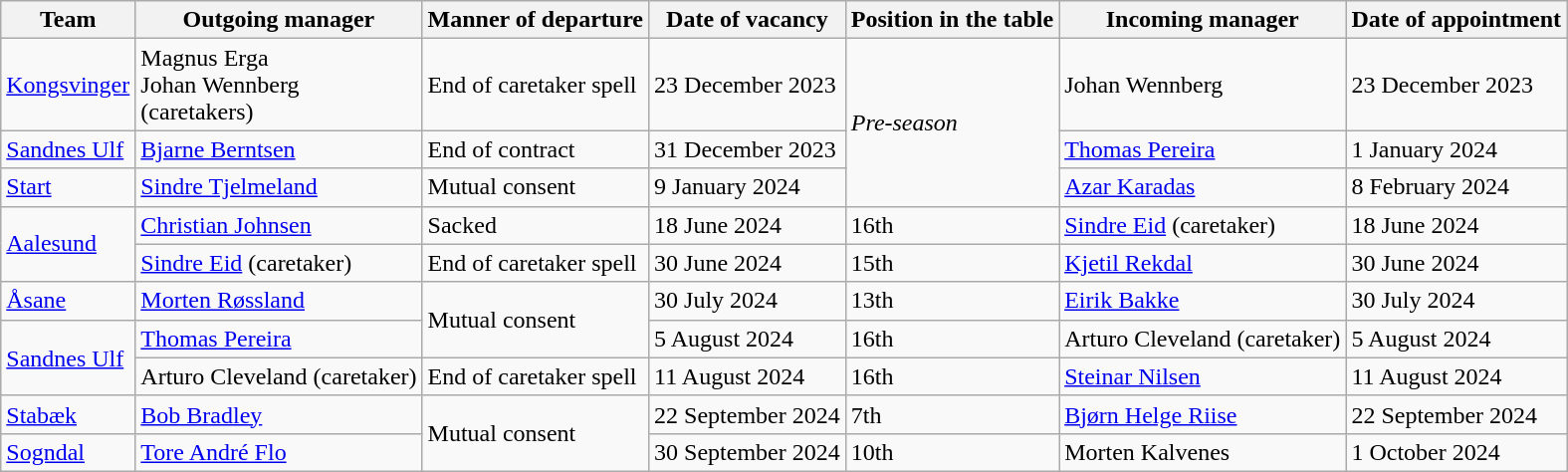<table class="wikitable">
<tr>
<th>Team</th>
<th>Outgoing manager</th>
<th>Manner of departure</th>
<th>Date of vacancy</th>
<th>Position in the table</th>
<th>Incoming manager</th>
<th>Date of appointment</th>
</tr>
<tr>
<td><a href='#'>Kongsvinger</a></td>
<td> Magnus Erga<br> Johan Wennberg<br>(caretakers)</td>
<td>End of caretaker spell</td>
<td>23 December 2023</td>
<td rowspan=3><em>Pre-season</em></td>
<td> Johan Wennberg</td>
<td>23 December 2023</td>
</tr>
<tr>
<td><a href='#'>Sandnes Ulf</a></td>
<td> <a href='#'>Bjarne Berntsen</a></td>
<td>End of contract</td>
<td>31 December 2023</td>
<td> <a href='#'>Thomas Pereira</a></td>
<td>1 January 2024</td>
</tr>
<tr>
<td><a href='#'>Start</a></td>
<td> <a href='#'>Sindre Tjelmeland</a></td>
<td>Mutual consent</td>
<td>9 January 2024</td>
<td> <a href='#'>Azar Karadas</a></td>
<td>8 February 2024</td>
</tr>
<tr>
<td rowspan=2><a href='#'>Aalesund</a></td>
<td> <a href='#'>Christian Johnsen</a></td>
<td>Sacked</td>
<td>18 June 2024</td>
<td>16th</td>
<td> <a href='#'>Sindre Eid</a> (caretaker)</td>
<td>18 June 2024</td>
</tr>
<tr>
<td> <a href='#'>Sindre Eid</a> (caretaker)</td>
<td>End of caretaker spell</td>
<td>30 June 2024</td>
<td>15th</td>
<td> <a href='#'>Kjetil Rekdal</a></td>
<td>30 June 2024</td>
</tr>
<tr>
<td><a href='#'>Åsane</a></td>
<td> <a href='#'>Morten Røssland</a></td>
<td rowspan=2>Mutual consent</td>
<td>30 July 2024</td>
<td>13th</td>
<td> <a href='#'>Eirik Bakke</a></td>
<td>30 July 2024</td>
</tr>
<tr>
<td rowspan=2><a href='#'>Sandnes Ulf</a></td>
<td> <a href='#'>Thomas Pereira</a></td>
<td>5 August 2024</td>
<td>16th</td>
<td> Arturo Cleveland (caretaker)</td>
<td>5 August 2024</td>
</tr>
<tr>
<td> Arturo Cleveland (caretaker)</td>
<td>End of caretaker spell</td>
<td>11 August 2024</td>
<td>16th</td>
<td> <a href='#'>Steinar Nilsen</a></td>
<td>11 August 2024</td>
</tr>
<tr>
<td><a href='#'>Stabæk</a></td>
<td> <a href='#'>Bob Bradley</a></td>
<td rowspan=2>Mutual consent</td>
<td>22 September 2024</td>
<td>7th</td>
<td> <a href='#'>Bjørn Helge Riise</a></td>
<td>22 September 2024</td>
</tr>
<tr>
<td><a href='#'>Sogndal</a></td>
<td> <a href='#'>Tore André Flo</a></td>
<td>30 September 2024</td>
<td>10th</td>
<td> Morten Kalvenes</td>
<td>1 October 2024</td>
</tr>
</table>
